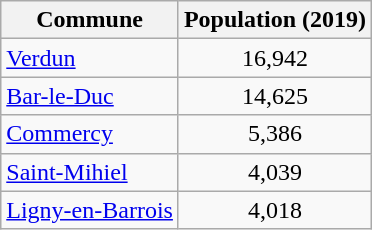<table class=wikitable>
<tr>
<th>Commune</th>
<th>Population (2019)</th>
</tr>
<tr>
<td><a href='#'>Verdun</a></td>
<td style="text-align: center;">16,942</td>
</tr>
<tr>
<td><a href='#'>Bar-le-Duc</a></td>
<td style="text-align: center;">14,625</td>
</tr>
<tr>
<td><a href='#'>Commercy</a></td>
<td style="text-align: center;">5,386</td>
</tr>
<tr>
<td><a href='#'>Saint-Mihiel</a></td>
<td style="text-align: center;">4,039</td>
</tr>
<tr>
<td><a href='#'>Ligny-en-Barrois</a></td>
<td style="text-align: center;">4,018</td>
</tr>
</table>
